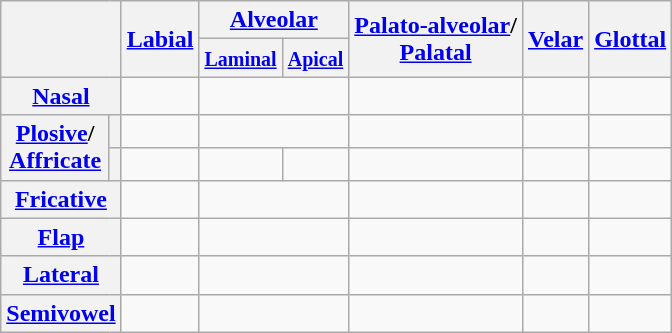<table class=wikitable style=text-align:center>
<tr>
<th colspan=2 rowspan=2></th>
<th rowspan=2><a href='#'>Labial</a></th>
<th colspan=2><a href='#'>Alveolar</a></th>
<th rowspan=2><a href='#'>Palato-alveolar</a>/<br><a href='#'>Palatal</a></th>
<th rowspan=2><a href='#'>Velar</a></th>
<th rowspan=2><a href='#'>Glottal</a></th>
</tr>
<tr>
<th><small><a href='#'>Laminal</a></small></th>
<th><small><a href='#'>Apical</a></small></th>
</tr>
<tr>
<th colspan=2><a href='#'>Nasal</a></th>
<td></td>
<td colspan=2></td>
<td> </td>
<td> </td>
<td></td>
</tr>
<tr>
<th rowspan=2><a href='#'>Plosive</a>/<br><a href='#'>Affricate</a></th>
<th></th>
<td></td>
<td colspan=2></td>
<td> </td>
<td></td>
<td></td>
</tr>
<tr>
<th></th>
<td></td>
<td> </td>
<td> </td>
<td> </td>
<td></td>
<td></td>
</tr>
<tr>
<th colspan=2><a href='#'>Fricative</a></th>
<td> </td>
<td colspan=2></td>
<td></td>
<td></td>
<td></td>
</tr>
<tr>
<th colspan=2><a href='#'>Flap</a></th>
<td></td>
<td colspan=2></td>
<td></td>
<td></td>
<td></td>
</tr>
<tr>
<th colspan=2><a href='#'>Lateral</a></th>
<td></td>
<td colspan=2></td>
<td></td>
<td></td>
<td></td>
</tr>
<tr>
<th colspan=2><a href='#'>Semivowel</a></th>
<td></td>
<td colspan=2></td>
<td> </td>
<td></td>
<td></td>
</tr>
</table>
